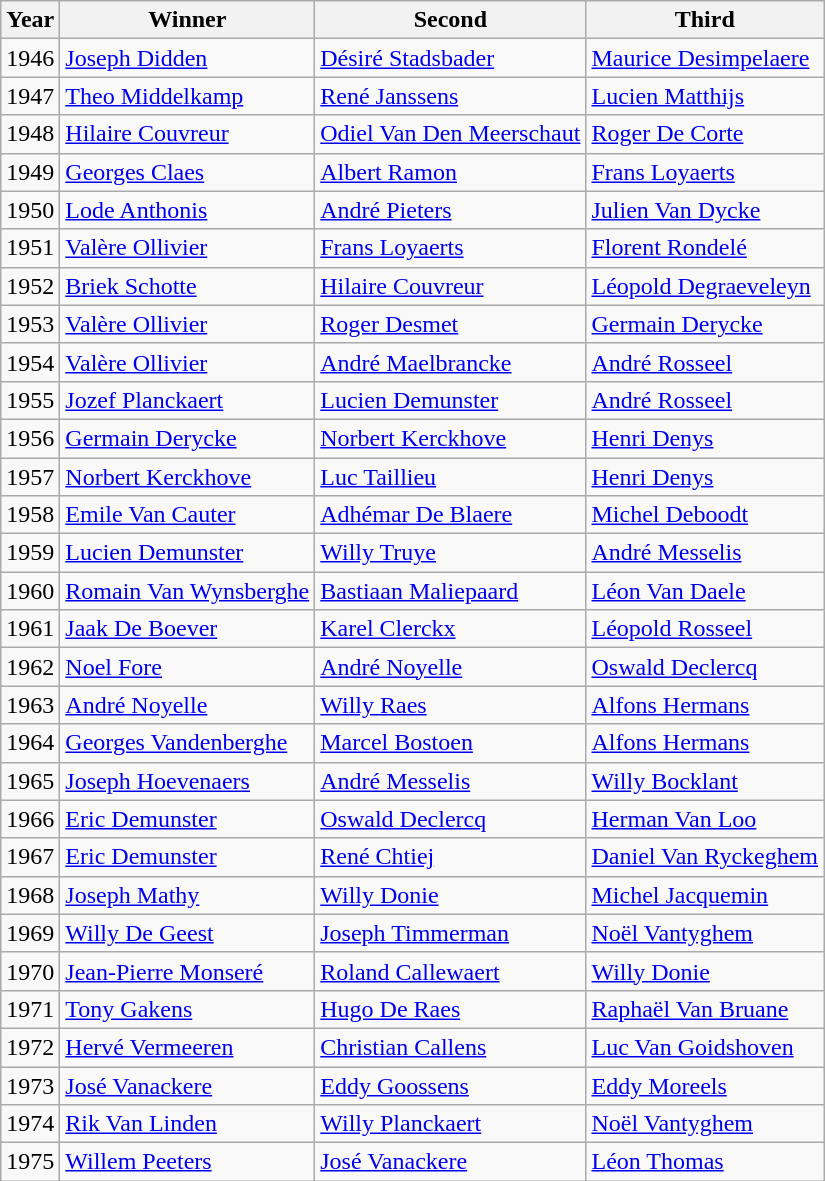<table class="wikitable">
<tr>
<th>Year</th>
<th>Winner</th>
<th>Second</th>
<th>Third</th>
</tr>
<tr>
<td>1946</td>
<td> <a href='#'>Joseph Didden</a></td>
<td> <a href='#'>Désiré Stadsbader</a></td>
<td> <a href='#'>Maurice Desimpelaere</a></td>
</tr>
<tr>
<td>1947</td>
<td> <a href='#'>Theo Middelkamp</a></td>
<td> <a href='#'>René Janssens</a></td>
<td> <a href='#'>Lucien Matthijs</a></td>
</tr>
<tr>
<td>1948</td>
<td> <a href='#'>Hilaire Couvreur</a></td>
<td> <a href='#'>Odiel Van Den Meerschaut</a></td>
<td> <a href='#'>Roger De Corte</a></td>
</tr>
<tr>
<td>1949</td>
<td> <a href='#'>Georges Claes</a></td>
<td> <a href='#'>Albert Ramon</a></td>
<td> <a href='#'>Frans Loyaerts</a></td>
</tr>
<tr>
<td>1950</td>
<td> <a href='#'>Lode Anthonis</a></td>
<td> <a href='#'>André Pieters</a></td>
<td> <a href='#'>Julien Van Dycke</a></td>
</tr>
<tr>
<td>1951</td>
<td> <a href='#'>Valère Ollivier</a></td>
<td> <a href='#'>Frans Loyaerts</a></td>
<td> <a href='#'>Florent Rondelé</a></td>
</tr>
<tr>
<td>1952</td>
<td> <a href='#'>Briek Schotte</a></td>
<td> <a href='#'>Hilaire Couvreur</a></td>
<td> <a href='#'>Léopold Degraeveleyn</a></td>
</tr>
<tr>
<td>1953</td>
<td> <a href='#'>Valère Ollivier</a></td>
<td> <a href='#'>Roger Desmet</a></td>
<td> <a href='#'>Germain Derycke</a></td>
</tr>
<tr>
<td>1954</td>
<td> <a href='#'>Valère Ollivier</a></td>
<td> <a href='#'>André Maelbrancke</a></td>
<td> <a href='#'>André Rosseel</a></td>
</tr>
<tr>
<td>1955</td>
<td> <a href='#'>Jozef Planckaert</a></td>
<td> <a href='#'>Lucien Demunster</a></td>
<td> <a href='#'>André Rosseel</a></td>
</tr>
<tr>
<td>1956</td>
<td> <a href='#'>Germain Derycke</a></td>
<td> <a href='#'>Norbert Kerckhove</a></td>
<td> <a href='#'>Henri Denys</a></td>
</tr>
<tr>
<td>1957</td>
<td> <a href='#'>Norbert Kerckhove</a></td>
<td> <a href='#'>Luc Taillieu</a></td>
<td> <a href='#'>Henri Denys</a></td>
</tr>
<tr>
<td>1958</td>
<td> <a href='#'>Emile Van Cauter</a></td>
<td> <a href='#'>Adhémar De Blaere</a></td>
<td> <a href='#'>Michel Deboodt</a></td>
</tr>
<tr>
<td>1959</td>
<td> <a href='#'>Lucien Demunster</a></td>
<td> <a href='#'>Willy Truye</a></td>
<td> <a href='#'>André Messelis</a></td>
</tr>
<tr>
<td>1960</td>
<td> <a href='#'>Romain Van Wynsberghe</a></td>
<td> <a href='#'>Bastiaan Maliepaard</a></td>
<td> <a href='#'>Léon Van Daele</a></td>
</tr>
<tr>
<td>1961</td>
<td> <a href='#'>Jaak De Boever</a></td>
<td> <a href='#'>Karel Clerckx</a></td>
<td> <a href='#'>Léopold Rosseel</a></td>
</tr>
<tr>
<td>1962</td>
<td> <a href='#'>Noel Fore</a></td>
<td> <a href='#'>André Noyelle</a></td>
<td> <a href='#'>Oswald Declercq</a></td>
</tr>
<tr>
<td>1963</td>
<td> <a href='#'>André Noyelle</a></td>
<td> <a href='#'>Willy Raes</a></td>
<td> <a href='#'>Alfons Hermans</a></td>
</tr>
<tr>
<td>1964</td>
<td> <a href='#'>Georges Vandenberghe</a></td>
<td> <a href='#'>Marcel Bostoen</a></td>
<td> <a href='#'>Alfons Hermans</a></td>
</tr>
<tr>
<td>1965</td>
<td> <a href='#'>Joseph Hoevenaers</a></td>
<td> <a href='#'>André Messelis</a></td>
<td> <a href='#'>Willy Bocklant</a></td>
</tr>
<tr>
<td>1966</td>
<td> <a href='#'>Eric Demunster</a></td>
<td> <a href='#'>Oswald Declercq</a></td>
<td> <a href='#'>Herman Van Loo</a></td>
</tr>
<tr>
<td>1967</td>
<td> <a href='#'>Eric Demunster</a></td>
<td> <a href='#'>René Chtiej</a></td>
<td> <a href='#'>Daniel Van Ryckeghem</a></td>
</tr>
<tr>
<td>1968</td>
<td> <a href='#'>Joseph Mathy</a></td>
<td> <a href='#'>Willy Donie</a></td>
<td> <a href='#'>Michel Jacquemin</a></td>
</tr>
<tr>
<td>1969</td>
<td> <a href='#'>Willy De Geest</a></td>
<td> <a href='#'>Joseph Timmerman</a></td>
<td> <a href='#'>Noël Vantyghem</a></td>
</tr>
<tr>
<td>1970</td>
<td> <a href='#'>Jean-Pierre Monseré</a></td>
<td> <a href='#'>Roland Callewaert</a></td>
<td> <a href='#'>Willy Donie</a></td>
</tr>
<tr>
<td>1971</td>
<td> <a href='#'>Tony Gakens</a></td>
<td> <a href='#'>Hugo De Raes</a></td>
<td> <a href='#'>Raphaël Van Bruane</a></td>
</tr>
<tr>
<td>1972</td>
<td> <a href='#'>Hervé Vermeeren</a></td>
<td> <a href='#'>Christian Callens</a></td>
<td> <a href='#'>Luc Van Goidshoven</a></td>
</tr>
<tr>
<td>1973</td>
<td> <a href='#'>José Vanackere</a></td>
<td> <a href='#'>Eddy Goossens</a></td>
<td> <a href='#'>Eddy Moreels</a></td>
</tr>
<tr>
<td>1974</td>
<td> <a href='#'>Rik Van Linden</a></td>
<td> <a href='#'>Willy Planckaert</a></td>
<td> <a href='#'>Noël Vantyghem</a></td>
</tr>
<tr>
<td>1975</td>
<td> <a href='#'>Willem Peeters</a></td>
<td> <a href='#'>José Vanackere</a></td>
<td> <a href='#'>Léon Thomas</a></td>
</tr>
</table>
